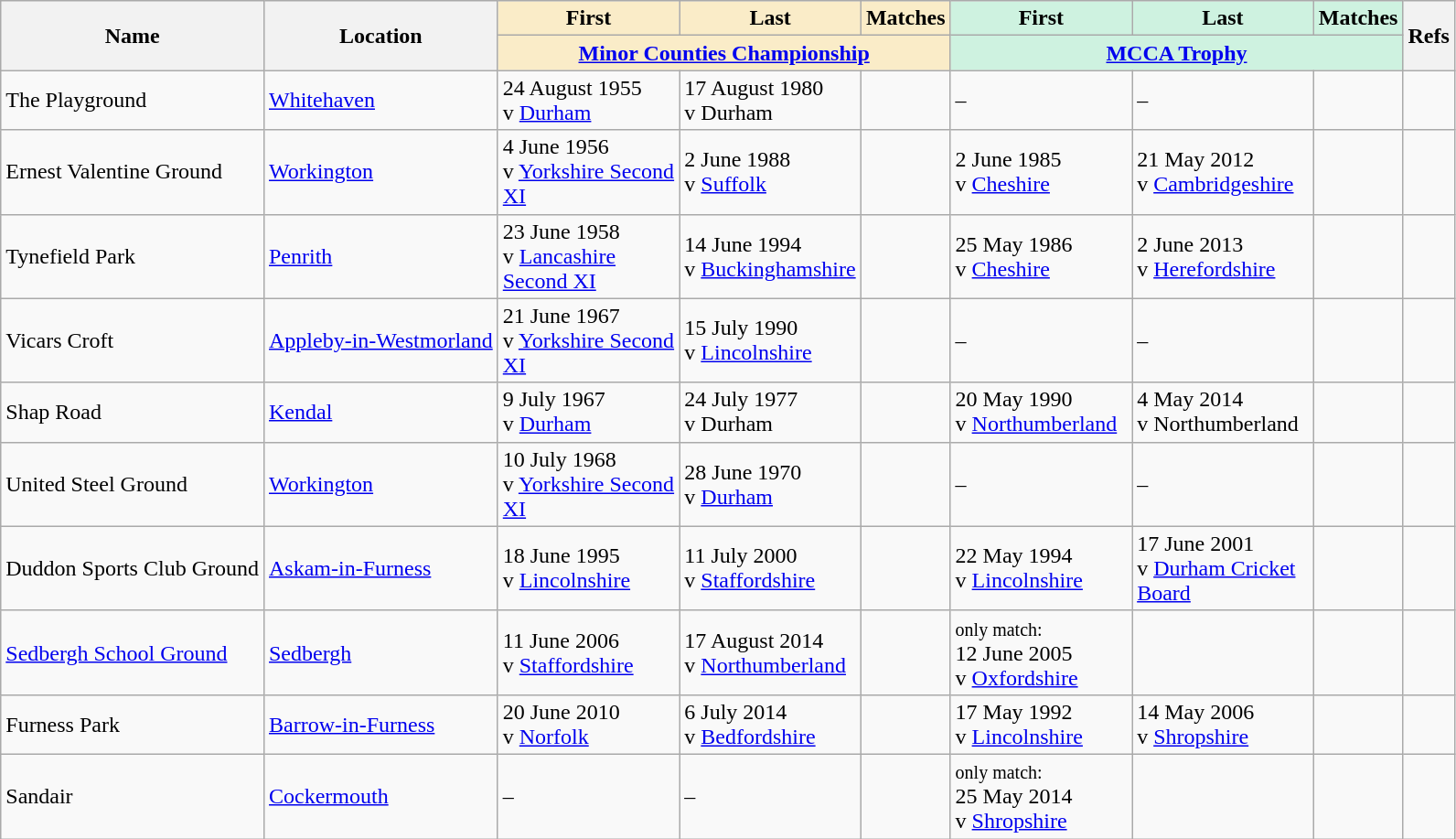<table class="wikitable sortable">
<tr>
<th rowspan="2">Name</th>
<th rowspan="2">Location</th>
<th width="125" class="unsortable" style="background:#faecc8">First</th>
<th width="125" class="unsortable" style="background:#faecc8">Last</th>
<th style="background:#faecc8">Matches</th>
<th width="125" class="unsortable" style="background:#cef2e0">First</th>
<th width="125" class="unsortable" style="background:#cef2e0">Last</th>
<th style="background:#cef2e0">Matches</th>
<th rowspan="2" class="unsortable">Refs</th>
</tr>
<tr class="unsortable">
<th colspan="3" style="background:#faecc8"><a href='#'>Minor Counties Championship</a></th>
<th colspan="3" style="background:#cef2e0"><a href='#'>MCCA Trophy</a></th>
</tr>
<tr>
<td>The Playground<br></td>
<td><a href='#'>Whitehaven</a></td>
<td>24 August 1955<br>v <a href='#'>Durham</a></td>
<td>17 August 1980<br>v Durham</td>
<td></td>
<td>–</td>
<td>–</td>
<td></td>
<td></td>
</tr>
<tr>
<td>Ernest Valentine Ground<br></td>
<td><a href='#'>Workington</a></td>
<td>4 June 1956<br>v <a href='#'>Yorkshire Second XI</a></td>
<td>2 June 1988<br>v <a href='#'>Suffolk</a></td>
<td></td>
<td>2 June 1985<br>v <a href='#'>Cheshire</a></td>
<td>21 May 2012<br>v <a href='#'>Cambridgeshire</a></td>
<td></td>
<td></td>
</tr>
<tr>
<td>Tynefield Park</td>
<td><a href='#'>Penrith</a></td>
<td>23 June 1958<br>v <a href='#'>Lancashire Second XI</a></td>
<td>14 June 1994<br>v <a href='#'>Buckinghamshire</a></td>
<td></td>
<td>25 May 1986<br>v <a href='#'>Cheshire</a></td>
<td>2 June 2013<br>v <a href='#'>Herefordshire</a></td>
<td></td>
<td></td>
</tr>
<tr>
<td>Vicars Croft<br></td>
<td><a href='#'>Appleby-in-Westmorland</a></td>
<td>21 June 1967<br>v <a href='#'>Yorkshire Second XI</a></td>
<td>15 July 1990<br>v <a href='#'>Lincolnshire</a></td>
<td></td>
<td>–</td>
<td>–</td>
<td></td>
<td></td>
</tr>
<tr>
<td>Shap Road<br></td>
<td><a href='#'>Kendal</a></td>
<td>9 July 1967<br>v <a href='#'>Durham</a></td>
<td>24 July 1977<br>v Durham</td>
<td></td>
<td>20 May 1990<br>v <a href='#'>Northumberland</a></td>
<td>4 May 2014<br>v Northumberland</td>
<td></td>
<td></td>
</tr>
<tr>
<td>United Steel Ground</td>
<td><a href='#'>Workington</a></td>
<td>10 July 1968<br>v <a href='#'>Yorkshire Second XI</a></td>
<td>28 June 1970<br>v <a href='#'>Durham</a></td>
<td></td>
<td>–</td>
<td>–</td>
<td></td>
<td></td>
</tr>
<tr>
<td>Duddon Sports Club Ground</td>
<td><a href='#'>Askam-in-Furness</a></td>
<td>18 June 1995<br>v <a href='#'>Lincolnshire</a></td>
<td>11 July 2000<br>v <a href='#'>Staffordshire</a></td>
<td></td>
<td>22 May 1994<br>v <a href='#'>Lincolnshire</a></td>
<td>17 June 2001<br>v <a href='#'>Durham Cricket Board</a></td>
<td></td>
<td></td>
</tr>
<tr>
<td><a href='#'>Sedbergh School Ground</a><br></td>
<td><a href='#'>Sedbergh</a></td>
<td>11 June 2006<br>v <a href='#'>Staffordshire</a></td>
<td>17 August 2014<br>v <a href='#'>Northumberland</a></td>
<td></td>
<td><small>only match:</small><br>12 June 2005<br>v <a href='#'>Oxfordshire</a></td>
<td> </td>
<td></td>
<td></td>
</tr>
<tr>
<td>Furness Park</td>
<td><a href='#'>Barrow-in-Furness</a></td>
<td>20 June 2010<br>v <a href='#'>Norfolk</a></td>
<td>6 July 2014<br>v <a href='#'>Bedfordshire</a></td>
<td></td>
<td>17 May 1992<br>v <a href='#'>Lincolnshire</a></td>
<td>14 May 2006<br>v <a href='#'>Shropshire</a></td>
<td></td>
<td></td>
</tr>
<tr>
<td>Sandair</td>
<td><a href='#'>Cockermouth</a></td>
<td>–</td>
<td>–</td>
<td></td>
<td><small>only match:</small><br>25 May 2014<br>v <a href='#'>Shropshire</a></td>
<td> </td>
<td></td>
<td></td>
</tr>
</table>
